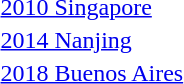<table>
<tr>
<td><a href='#'>2010 Singapore</a><br></td>
<td></td>
<td></td>
<td></td>
</tr>
<tr>
<td><a href='#'>2014 Nanjing</a><br></td>
<td></td>
<td></td>
<td></td>
</tr>
<tr>
<td><a href='#'>2018 Buenos Aires</a><br></td>
<td></td>
<td></td>
<td></td>
</tr>
</table>
